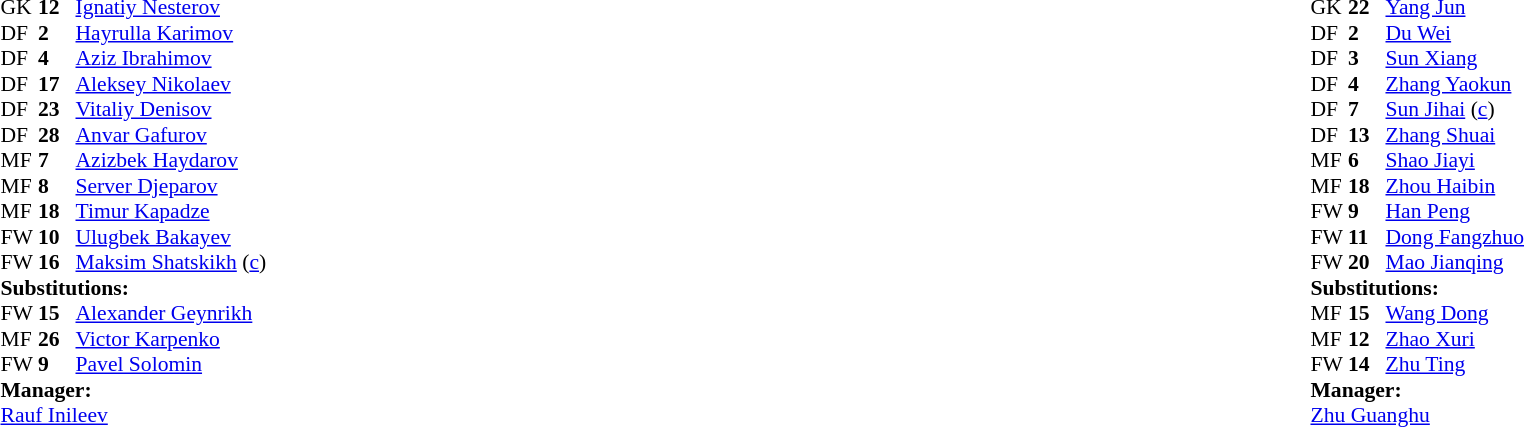<table width="100%">
<tr>
<td valign="top" width="50%"><br><table style="font-size: 90%" cellspacing="0" cellpadding="0">
<tr>
<th width="25"></th>
<th width="25"></th>
</tr>
<tr>
<td>GK</td>
<td><strong>12</strong></td>
<td><a href='#'>Ignatiy Nesterov</a></td>
</tr>
<tr>
<td>DF</td>
<td><strong>2</strong></td>
<td><a href='#'>Hayrulla Karimov</a></td>
<td></td>
</tr>
<tr>
<td>DF</td>
<td><strong>4</strong></td>
<td><a href='#'>Aziz Ibrahimov</a></td>
<td></td>
<td></td>
</tr>
<tr>
<td>DF</td>
<td><strong>17</strong></td>
<td><a href='#'>Aleksey Nikolaev</a></td>
</tr>
<tr>
<td>DF</td>
<td><strong>23</strong></td>
<td><a href='#'>Vitaliy Denisov</a></td>
<td></td>
<td></td>
</tr>
<tr>
<td>DF</td>
<td><strong>28</strong></td>
<td><a href='#'>Anvar Gafurov</a></td>
</tr>
<tr>
<td>MF</td>
<td><strong>7</strong></td>
<td><a href='#'>Azizbek Haydarov</a></td>
</tr>
<tr>
<td>MF</td>
<td><strong>8</strong></td>
<td><a href='#'>Server Djeparov</a></td>
</tr>
<tr>
<td>MF</td>
<td><strong>18</strong></td>
<td><a href='#'>Timur Kapadze</a></td>
</tr>
<tr>
<td>FW</td>
<td><strong>10</strong></td>
<td><a href='#'>Ulugbek Bakayev</a></td>
<td></td>
<td></td>
</tr>
<tr>
<td>FW</td>
<td><strong>16</strong></td>
<td><a href='#'>Maksim Shatskikh</a> (<a href='#'>c</a>)</td>
</tr>
<tr>
<td colspan=3><strong>Substitutions:</strong></td>
</tr>
<tr>
<td>FW</td>
<td><strong>15</strong></td>
<td><a href='#'>Alexander Geynrikh</a></td>
<td></td>
<td></td>
</tr>
<tr>
<td>MF</td>
<td><strong>26</strong></td>
<td><a href='#'>Victor Karpenko</a></td>
<td></td>
<td></td>
</tr>
<tr>
<td>FW</td>
<td><strong>9</strong></td>
<td><a href='#'>Pavel Solomin</a></td>
<td></td>
<td></td>
</tr>
<tr>
<td colspan=3><strong>Manager:</strong></td>
</tr>
<tr>
<td colspan=3><a href='#'>Rauf Inileev</a></td>
</tr>
</table>
</td>
<td valign="top" width="50%"><br><table style="font-size: 90%" cellspacing="0" cellpadding="0" align="center">
<tr>
<th width=25></th>
<th width=25></th>
</tr>
<tr>
<td>GK</td>
<td><strong>22</strong></td>
<td><a href='#'>Yang Jun</a></td>
</tr>
<tr>
<td>DF</td>
<td><strong>2</strong></td>
<td><a href='#'>Du Wei</a></td>
</tr>
<tr>
<td>DF</td>
<td><strong>3</strong></td>
<td><a href='#'>Sun Xiang</a></td>
</tr>
<tr>
<td>DF</td>
<td><strong>4</strong></td>
<td><a href='#'>Zhang Yaokun</a></td>
</tr>
<tr>
<td>DF</td>
<td><strong>7</strong></td>
<td><a href='#'>Sun Jihai</a> (<a href='#'>c</a>)</td>
</tr>
<tr>
<td>DF</td>
<td><strong>13</strong></td>
<td><a href='#'>Zhang Shuai</a></td>
<td></td>
<td></td>
</tr>
<tr>
<td>MF</td>
<td><strong>6</strong></td>
<td><a href='#'>Shao Jiayi</a></td>
</tr>
<tr>
<td>MF</td>
<td><strong>18</strong></td>
<td><a href='#'>Zhou Haibin</a></td>
<td></td>
</tr>
<tr>
<td>FW</td>
<td><strong>9</strong></td>
<td><a href='#'>Han Peng</a></td>
</tr>
<tr>
<td>FW</td>
<td><strong>11</strong></td>
<td><a href='#'>Dong Fangzhuo</a></td>
<td></td>
<td></td>
</tr>
<tr>
<td>FW</td>
<td><strong>20</strong></td>
<td><a href='#'>Mao Jianqing</a></td>
<td></td>
<td></td>
</tr>
<tr>
<td colspan=3><strong>Substitutions:</strong></td>
</tr>
<tr>
<td>MF</td>
<td><strong>15</strong></td>
<td><a href='#'>Wang Dong</a></td>
<td></td>
<td></td>
</tr>
<tr>
<td>MF</td>
<td><strong>12</strong></td>
<td><a href='#'>Zhao Xuri</a></td>
<td></td>
<td></td>
</tr>
<tr>
<td>FW</td>
<td><strong>14</strong></td>
<td><a href='#'>Zhu Ting</a></td>
<td></td>
<td></td>
</tr>
<tr>
<td colspan=3><strong>Manager:</strong></td>
</tr>
<tr>
<td colspan=4><a href='#'>Zhu Guanghu</a></td>
</tr>
</table>
</td>
</tr>
</table>
